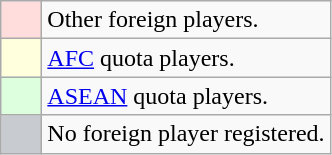<table class="wikitable">
<tr>
<td style="width:20px; background:#ffdddd;"></td>
<td>Other foreign players.</td>
</tr>
<tr>
<td style="width:20px; background:#ffffdd;"></td>
<td><a href='#'>AFC</a> quota players.</td>
</tr>
<tr>
<td style="width:20px; background:#ddffdd;"></td>
<td><a href='#'>ASEAN</a> quota players.</td>
</tr>
<tr>
<td style="width:20px; background:#c8ccd1;"></td>
<td>No foreign player registered.</td>
</tr>
</table>
